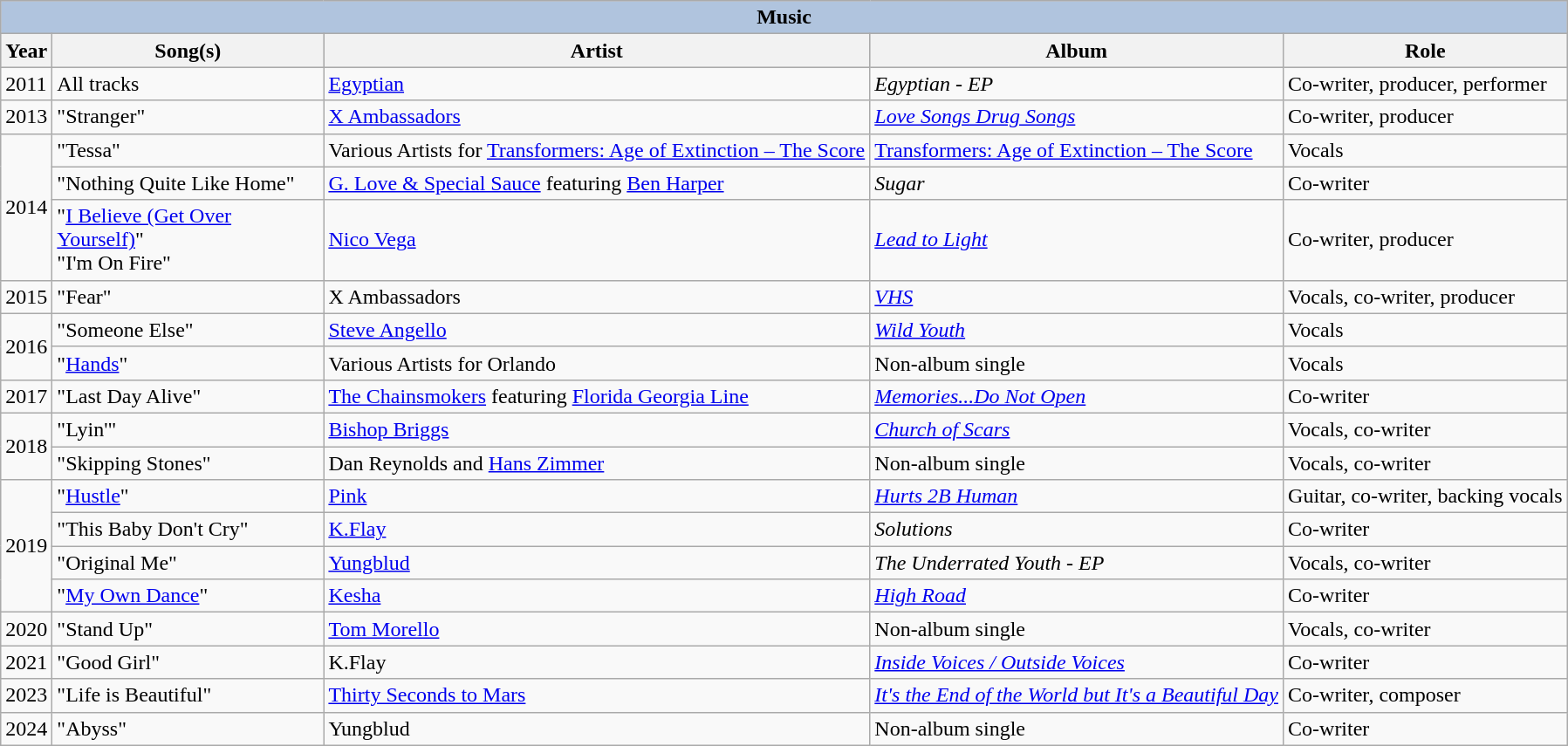<table class="wikitable">
<tr style="background:#ccc; text-align:center;">
<th colspan="5" style="background: LightSteelBlue;">Music</th>
</tr>
<tr style="background:#ccc; text-align:center;">
<th>Year</th>
<th style="width:200px;">Song(s)</th>
<th>Artist</th>
<th>Album</th>
<th>Role</th>
</tr>
<tr>
<td>2011</td>
<td>All tracks</td>
<td><a href='#'>Egyptian</a></td>
<td><em>Egyptian - EP</em></td>
<td>Co-writer, producer, performer</td>
</tr>
<tr>
<td rowspan="1">2013</td>
<td>"Stranger"</td>
<td><a href='#'>X Ambassadors</a></td>
<td><em><a href='#'>Love Songs Drug Songs</a></em></td>
<td>Co-writer, producer</td>
</tr>
<tr>
<td rowspan="3">2014</td>
<td>"Tessa"</td>
<td>Various Artists for <a href='#'>Transformers: Age of Extinction – The Score</a></td>
<td><a href='#'>Transformers: Age of Extinction – The Score</a></td>
<td>Vocals</td>
</tr>
<tr>
<td>"Nothing Quite Like Home"</td>
<td><a href='#'>G. Love & Special Sauce</a> featuring <a href='#'>Ben Harper</a></td>
<td><em>Sugar</em></td>
<td>Co-writer</td>
</tr>
<tr>
<td>"<a href='#'>I Believe (Get Over Yourself)</a>"<br>"I'm On Fire"</td>
<td><a href='#'>Nico Vega</a></td>
<td><em><a href='#'>Lead to Light</a></em></td>
<td>Co-writer, producer</td>
</tr>
<tr>
<td>2015</td>
<td>"Fear"</td>
<td>X Ambassadors</td>
<td><em><a href='#'>VHS</a></em></td>
<td>Vocals, co-writer, producer</td>
</tr>
<tr>
<td rowspan="2">2016</td>
<td>"Someone Else"</td>
<td><a href='#'>Steve Angello</a></td>
<td><em><a href='#'>Wild Youth</a></em></td>
<td>Vocals</td>
</tr>
<tr>
<td>"<a href='#'>Hands</a>"</td>
<td>Various Artists for Orlando</td>
<td>Non-album single</td>
<td>Vocals</td>
</tr>
<tr>
<td>2017</td>
<td>"Last Day Alive"</td>
<td><a href='#'>The Chainsmokers</a> featuring <a href='#'>Florida Georgia Line</a></td>
<td><em><a href='#'>Memories...Do Not Open</a></em></td>
<td>Co-writer</td>
</tr>
<tr>
<td rowspan="2">2018</td>
<td>"Lyin'"</td>
<td><a href='#'>Bishop Briggs</a></td>
<td><em><a href='#'>Church of Scars</a></em></td>
<td>Vocals, co-writer</td>
</tr>
<tr>
<td>"Skipping Stones"</td>
<td>Dan Reynolds and <a href='#'>Hans Zimmer</a></td>
<td>Non-album single</td>
<td>Vocals, co-writer</td>
</tr>
<tr>
<td rowspan="4">2019</td>
<td>"<a href='#'>Hustle</a>"</td>
<td><a href='#'>Pink</a></td>
<td><em><a href='#'>Hurts 2B Human</a></em></td>
<td>Guitar, co-writer, backing vocals</td>
</tr>
<tr>
<td>"This Baby Don't Cry"</td>
<td><a href='#'>K.Flay</a></td>
<td><em>Solutions</em></td>
<td>Co-writer</td>
</tr>
<tr>
<td>"Original Me"</td>
<td><a href='#'>Yungblud</a></td>
<td><em>The Underrated Youth - EP</em></td>
<td>Vocals, co-writer</td>
</tr>
<tr>
<td>"<a href='#'>My Own Dance</a>"</td>
<td><a href='#'>Kesha</a></td>
<td><em><a href='#'>High Road</a></em></td>
<td>Co-writer</td>
</tr>
<tr>
<td rowspan="1">2020</td>
<td>"Stand Up"</td>
<td><a href='#'>Tom Morello</a></td>
<td>Non-album single</td>
<td>Vocals, co-writer</td>
</tr>
<tr>
<td rowspan="1">2021</td>
<td>"Good Girl"</td>
<td>K.Flay</td>
<td><em><a href='#'>Inside Voices / Outside Voices</a></em></td>
<td>Co-writer</td>
</tr>
<tr>
<td rowspan="1">2023</td>
<td>"Life is Beautiful"</td>
<td><a href='#'>Thirty Seconds to Mars</a></td>
<td><em><a href='#'>It's the End of the World but It's a Beautiful Day</a></em></td>
<td>Co-writer, composer</td>
</tr>
<tr>
<td rowspan="1">2024</td>
<td>"Abyss"</td>
<td>Yungblud</td>
<td>Non-album single</td>
<td>Co-writer</td>
</tr>
</table>
